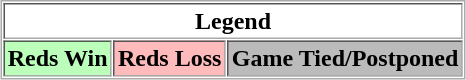<table align="center" border="1" cellpadding="2" cellspacing="1" style="border:1px solid #aaa">
<tr>
<th colspan="3">Legend</th>
</tr>
<tr>
<th bgcolor="bbffbb">Reds Win</th>
<th bgcolor="ffbbbb">Reds Loss</th>
<th bgcolor="bbbbbb">Game Tied/Postponed</th>
</tr>
</table>
